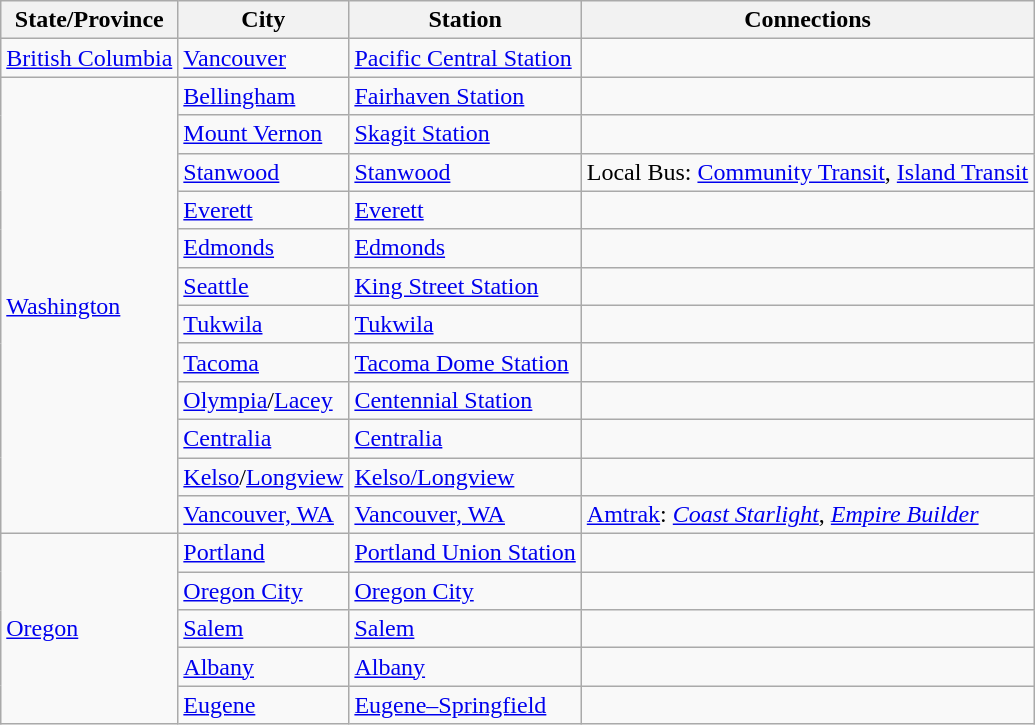<table class="wikitable mw-collapsible">
<tr>
<th>State/Province</th>
<th>City</th>
<th>Station</th>
<th>Connections</th>
</tr>
<tr>
<td><a href='#'>British Columbia</a></td>
<td><a href='#'>Vancouver</a></td>
<td><a href='#'>Pacific Central Station</a></td>
<td></td>
</tr>
<tr>
<td rowspan="12"><a href='#'>Washington</a></td>
<td><a href='#'>Bellingham</a></td>
<td><a href='#'>Fairhaven Station</a></td>
<td></td>
</tr>
<tr>
<td><a href='#'>Mount Vernon</a></td>
<td><a href='#'>Skagit Station</a></td>
<td></td>
</tr>
<tr>
<td><a href='#'>Stanwood</a></td>
<td><a href='#'>Stanwood</a></td>
<td> Local Bus: <a href='#'>Community Transit</a>, <a href='#'>Island Transit</a></td>
</tr>
<tr>
<td><a href='#'>Everett</a></td>
<td><a href='#'>Everett</a></td>
<td></td>
</tr>
<tr>
<td><a href='#'>Edmonds</a></td>
<td><a href='#'>Edmonds</a></td>
<td></td>
</tr>
<tr>
<td><a href='#'>Seattle</a></td>
<td><a href='#'>King Street Station</a></td>
<td></td>
</tr>
<tr>
<td><a href='#'>Tukwila</a></td>
<td><a href='#'>Tukwila</a></td>
<td></td>
</tr>
<tr>
<td><a href='#'>Tacoma</a></td>
<td><a href='#'>Tacoma Dome Station</a></td>
<td></td>
</tr>
<tr>
<td><a href='#'>Olympia</a>/<a href='#'>Lacey</a></td>
<td><a href='#'>Centennial Station</a></td>
<td></td>
</tr>
<tr>
<td><a href='#'>Centralia</a></td>
<td><a href='#'>Centralia</a></td>
<td></td>
</tr>
<tr>
<td><a href='#'>Kelso</a>/<a href='#'>Longview</a></td>
<td><a href='#'>Kelso/Longview</a></td>
<td></td>
</tr>
<tr>
<td><a href='#'>Vancouver, WA</a></td>
<td><a href='#'>Vancouver, WA</a></td>
<td> <a href='#'>Amtrak</a>: <em><a href='#'>Coast Starlight</a></em>, <em><a href='#'>Empire Builder</a></em></td>
</tr>
<tr>
<td rowspan="5"><a href='#'>Oregon</a></td>
<td><a href='#'>Portland</a></td>
<td><a href='#'>Portland Union Station</a></td>
<td></td>
</tr>
<tr>
<td><a href='#'>Oregon City</a></td>
<td><a href='#'>Oregon City</a></td>
<td></td>
</tr>
<tr>
<td><a href='#'>Salem</a></td>
<td><a href='#'>Salem</a></td>
<td></td>
</tr>
<tr>
<td><a href='#'>Albany</a></td>
<td><a href='#'>Albany</a></td>
<td></td>
</tr>
<tr>
<td><a href='#'>Eugene</a></td>
<td><a href='#'>Eugene–Springfield</a></td>
<td></td>
</tr>
</table>
